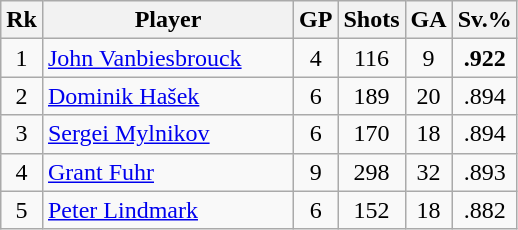<table class="wikitable">
<tr>
<th width="20">Rk</th>
<th width="160">Player</th>
<th width="20">GP</th>
<th width="20">Shots</th>
<th width="20">GA</th>
<th width="20">Sv.%</th>
</tr>
<tr align=center>
<td>1</td>
<td align=left> <a href='#'>John Vanbiesbrouck</a></td>
<td>4</td>
<td>116</td>
<td>9</td>
<td><strong>.922</strong></td>
</tr>
<tr align=center>
<td>2</td>
<td align=left> <a href='#'>Dominik Hašek</a></td>
<td>6</td>
<td>189</td>
<td>20</td>
<td>.894</td>
</tr>
<tr align=center>
<td>3</td>
<td align=left> <a href='#'>Sergei Mylnikov</a></td>
<td>6</td>
<td>170</td>
<td>18</td>
<td>.894</td>
</tr>
<tr align=center>
<td>4</td>
<td align=left> <a href='#'>Grant Fuhr</a></td>
<td>9</td>
<td>298</td>
<td>32</td>
<td>.893</td>
</tr>
<tr align=center>
<td>5</td>
<td align=left> <a href='#'>Peter Lindmark</a></td>
<td>6</td>
<td>152</td>
<td>18</td>
<td>.882</td>
</tr>
</table>
